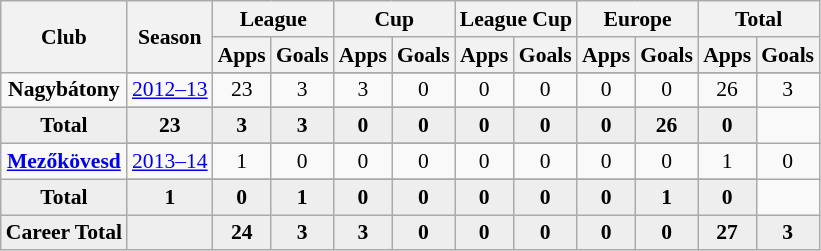<table class="wikitable" style="font-size:90%; text-align: center;">
<tr>
<th rowspan="2">Club</th>
<th rowspan="2">Season</th>
<th colspan="2">League</th>
<th colspan="2">Cup</th>
<th colspan="2">League Cup</th>
<th colspan="2">Europe</th>
<th colspan="2">Total</th>
</tr>
<tr>
<th>Apps</th>
<th>Goals</th>
<th>Apps</th>
<th>Goals</th>
<th>Apps</th>
<th>Goals</th>
<th>Apps</th>
<th>Goals</th>
<th>Apps</th>
<th>Goals</th>
</tr>
<tr ||-||-||-|->
<td rowspan="3" valign="center"><strong>Nagybátony</strong></td>
</tr>
<tr>
<td><a href='#'>2012–13</a></td>
<td>23</td>
<td>3</td>
<td>3</td>
<td>0</td>
<td>0</td>
<td>0</td>
<td>0</td>
<td>0</td>
<td>26</td>
<td>3</td>
</tr>
<tr>
</tr>
<tr style="font-weight:bold; background-color:#eeeeee;">
<td>Total</td>
<td>23</td>
<td>3</td>
<td>3</td>
<td>0</td>
<td>0</td>
<td>0</td>
<td>0</td>
<td>0</td>
<td>26</td>
<td>0</td>
</tr>
<tr>
<td rowspan="3" valign="center"><strong><a href='#'>Mezőkövesd</a></strong></td>
</tr>
<tr>
<td><a href='#'>2013–14</a></td>
<td>1</td>
<td>0</td>
<td>0</td>
<td>0</td>
<td>0</td>
<td>0</td>
<td>0</td>
<td>0</td>
<td>1</td>
<td>0</td>
</tr>
<tr>
</tr>
<tr style="font-weight:bold; background-color:#eeeeee;">
<td>Total</td>
<td>1</td>
<td>0</td>
<td>1</td>
<td>0</td>
<td>0</td>
<td>0</td>
<td>0</td>
<td>0</td>
<td>1</td>
<td>0</td>
</tr>
<tr style="font-weight:bold; background-color:#eeeeee;">
<td rowspan="1" valign="top"><strong>Career Total</strong></td>
<td></td>
<td><strong>24</strong></td>
<td><strong>3</strong></td>
<td><strong>3</strong></td>
<td><strong>0</strong></td>
<td><strong>0</strong></td>
<td><strong>0</strong></td>
<td><strong>0</strong></td>
<td><strong>0</strong></td>
<td><strong>27</strong></td>
<td><strong>3</strong></td>
</tr>
</table>
